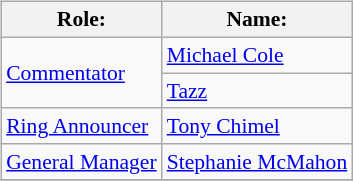<table class=wikitable style="font-size:90%; margin: 0.5em 0 0.5em 1em; float: right; clear: right;">
<tr>
<th>Role:</th>
<th>Name:</th>
</tr>
<tr>
<td rowspan="2"><a href='#'>Commentator</a></td>
<td><a href='#'>Michael Cole</a></td>
</tr>
<tr>
<td><a href='#'>Tazz</a></td>
</tr>
<tr>
<td><a href='#'>Ring Announcer</a></td>
<td><a href='#'>Tony Chimel</a></td>
</tr>
<tr>
<td><a href='#'>General Manager</a></td>
<td><a href='#'>Stephanie McMahon</a></td>
</tr>
<tr>
</tr>
</table>
